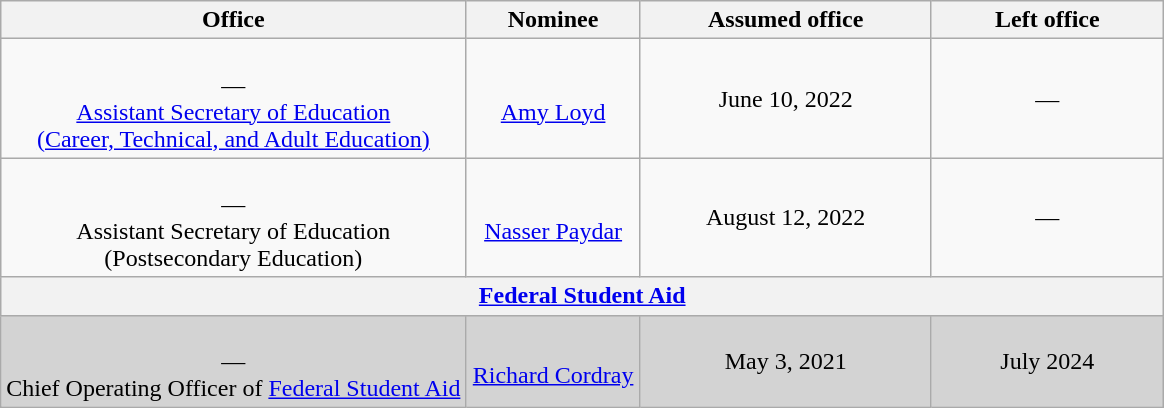<table class="wikitable sortable" style="text-align:center">
<tr>
<th style="width:40%;">Office</th>
<th style="width:15%;">Nominee</th>
<th style="width:25%;" data-sort-type="date">Assumed office</th>
<th style="width:20%;" data-sort-type="date">Left office</th>
</tr>
<tr>
<td><br>—<br><a href='#'>Assistant Secretary of Education<br>(Career, Technical, and Adult Education)</a></td>
<td><br><a href='#'>Amy Loyd</a></td>
<td>June 10, 2022<br></td>
<td>—</td>
</tr>
<tr>
<td><br>—<br>Assistant Secretary of Education<br>(Postsecondary Education)</td>
<td><br><a href='#'>Nasser Paydar</a></td>
<td>August 12, 2022<br></td>
<td>—</td>
</tr>
<tr>
<th colspan=4><a href='#'>Federal Student Aid</a></th>
</tr>
<tr style="background:lightgray;">
<td><br>—<br>Chief Operating Officer of <a href='#'>Federal Student Aid</a></td>
<td><br><a href='#'>Richard Cordray</a></td>
<td>May 3, 2021</td>
<td>July 2024</td>
</tr>
</table>
